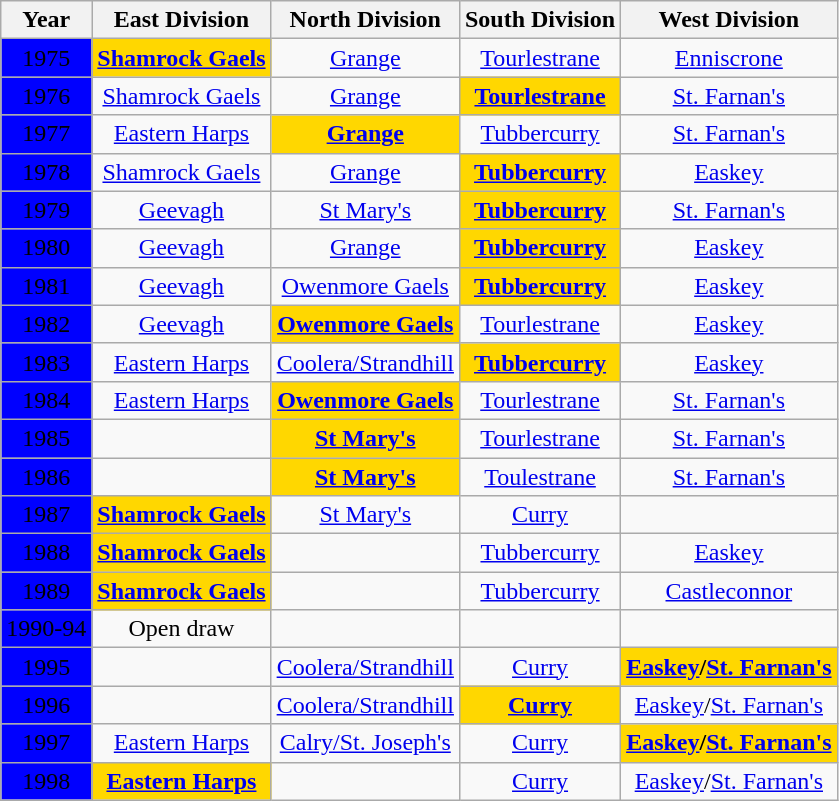<table class="wikitable" style="text-align:center;">
<tr style="background:white">
<th>Year</th>
<th>East Division</th>
<th>North Division</th>
<th>South Division</th>
<th>West Division</th>
</tr>
<tr>
<td bgcolor=blue><span> 1975</span></td>
<td bgcolor=gold><strong><a href='#'>Shamrock Gaels</a></strong></td>
<td><a href='#'>Grange</a></td>
<td><a href='#'>Tourlestrane</a></td>
<td><a href='#'>Enniscrone</a></td>
</tr>
<tr>
<td bgcolor=blue><span> 1976</span></td>
<td><a href='#'>Shamrock Gaels</a></td>
<td><a href='#'>Grange</a></td>
<td bgcolor=gold><strong><a href='#'>Tourlestrane</a></strong></td>
<td><a href='#'>St. Farnan's</a></td>
</tr>
<tr>
<td bgcolor=blue><span> 1977</span></td>
<td><a href='#'>Eastern Harps</a></td>
<td bgcolor=gold><strong><a href='#'>Grange</a></strong></td>
<td><a href='#'>Tubbercurry</a></td>
<td><a href='#'>St. Farnan's</a></td>
</tr>
<tr>
<td bgcolor=blue><span> 1978</span></td>
<td><a href='#'>Shamrock Gaels</a></td>
<td><a href='#'>Grange</a></td>
<td bgcolor=gold><strong><a href='#'>Tubbercurry</a></strong></td>
<td><a href='#'>Easkey</a></td>
</tr>
<tr>
<td bgcolor=blue><span> 1979</span></td>
<td><a href='#'>Geevagh</a></td>
<td><a href='#'>St Mary's</a></td>
<td bgcolor=gold><strong><a href='#'>Tubbercurry</a></strong></td>
<td><a href='#'>St. Farnan's</a></td>
</tr>
<tr>
<td bgcolor=blue><span> 1980</span></td>
<td><a href='#'>Geevagh</a></td>
<td><a href='#'>Grange</a></td>
<td bgcolor=gold><strong><a href='#'>Tubbercurry</a></strong></td>
<td><a href='#'>Easkey</a></td>
</tr>
<tr>
<td bgcolor=blue><span> 1981</span></td>
<td><a href='#'>Geevagh</a></td>
<td><a href='#'>Owenmore Gaels</a></td>
<td bgcolor=gold><strong><a href='#'>Tubbercurry</a></strong></td>
<td><a href='#'>Easkey</a></td>
</tr>
<tr>
<td bgcolor=blue><span> 1982</span></td>
<td><a href='#'>Geevagh</a></td>
<td bgcolor=gold><strong><a href='#'>Owenmore Gaels</a></strong></td>
<td><a href='#'>Tourlestrane</a></td>
<td><a href='#'>Easkey</a></td>
</tr>
<tr>
<td bgcolor=blue><span> 1983</span></td>
<td><a href='#'>Eastern Harps</a></td>
<td><a href='#'>Coolera/Strandhill</a></td>
<td bgcolor=gold><strong><a href='#'>Tubbercurry</a></strong></td>
<td><a href='#'>Easkey</a></td>
</tr>
<tr>
<td bgcolor=blue><span> 1984</span></td>
<td><a href='#'>Eastern Harps</a></td>
<td bgcolor=gold><strong><a href='#'>Owenmore Gaels</a></strong></td>
<td><a href='#'>Tourlestrane</a></td>
<td><a href='#'>St. Farnan's</a></td>
</tr>
<tr>
<td bgcolor=blue><span> 1985</span></td>
<td></td>
<td bgcolor=gold><strong><a href='#'>St Mary's</a></strong></td>
<td><a href='#'>Tourlestrane</a></td>
<td><a href='#'>St. Farnan's</a></td>
</tr>
<tr>
<td bgcolor=blue><span> 1986</span></td>
<td></td>
<td bgcolor=gold><strong><a href='#'>St Mary's</a></strong></td>
<td><a href='#'>Toulestrane</a></td>
<td><a href='#'>St. Farnan's</a></td>
</tr>
<tr>
<td bgcolor=blue><span> 1987</span></td>
<td bgcolor=gold><strong><a href='#'>Shamrock Gaels</a></strong></td>
<td><a href='#'>St Mary's</a></td>
<td><a href='#'>Curry</a></td>
<td></td>
</tr>
<tr>
<td bgcolor=blue><span> 1988</span></td>
<td bgcolor=gold><strong><a href='#'>Shamrock Gaels</a></strong></td>
<td></td>
<td><a href='#'>Tubbercurry</a></td>
<td><a href='#'>Easkey</a></td>
</tr>
<tr>
<td bgcolor=blue><span> 1989</span></td>
<td bgcolor=gold><strong><a href='#'>Shamrock Gaels</a></strong></td>
<td></td>
<td><a href='#'>Tubbercurry</a></td>
<td><a href='#'>Castleconnor</a></td>
</tr>
<tr>
<td bgcolor=blue><span> 1990-94</span></td>
<td>Open draw</td>
<td></td>
<td></td>
<td></td>
</tr>
<tr>
<td bgcolor=blue><span> 1995</span></td>
<td></td>
<td><a href='#'>Coolera/Strandhill</a></td>
<td><a href='#'>Curry</a></td>
<td bgcolor=gold><strong><a href='#'>Easkey</a>/<a href='#'>St. Farnan's</a></strong></td>
</tr>
<tr>
<td bgcolor=blue><span> 1996</span></td>
<td></td>
<td><a href='#'>Coolera/Strandhill</a></td>
<td bgcolor=gold><strong><a href='#'>Curry</a></strong></td>
<td><a href='#'>Easkey</a>/<a href='#'>St. Farnan's</a></td>
</tr>
<tr>
<td bgcolor=blue><span> 1997</span></td>
<td><a href='#'>Eastern Harps</a></td>
<td><a href='#'>Calry/St. Joseph's</a></td>
<td><a href='#'>Curry</a></td>
<td bgcolor=gold><strong><a href='#'>Easkey</a>/<a href='#'>St. Farnan's</a></strong></td>
</tr>
<tr>
<td bgcolor=blue><span> 1998</span></td>
<td bgcolor=gold><strong><a href='#'>Eastern Harps</a></strong></td>
<td></td>
<td><a href='#'>Curry</a></td>
<td><a href='#'>Easkey</a>/<a href='#'>St. Farnan's</a></td>
</tr>
</table>
